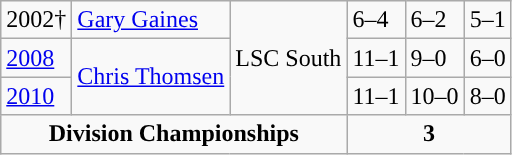<table class="wikitable">
<tr>
<td>2002†</td>
<td><a href='#'>Gary Gaines</a></td>
<td rowspan="3">LSC South</td>
<td>6–4</td>
<td>6–2</td>
<td>5–1</td>
</tr>
<tr>
<td><a href='#'>2008</a></td>
<td rowspan="2"><a href='#'>Chris Thomsen</a></td>
<td>11–1</td>
<td>9–0</td>
<td>6–0</td>
</tr>
<tr>
<td><a href='#'>2010</a></td>
<td>11–1</td>
<td>10–0</td>
<td>8–0</td>
</tr>
<tr align="center">
<td colspan=3><strong>Division Championships</strong></td>
<td colspan=3><strong>3</strong></td>
</tr>
</table>
